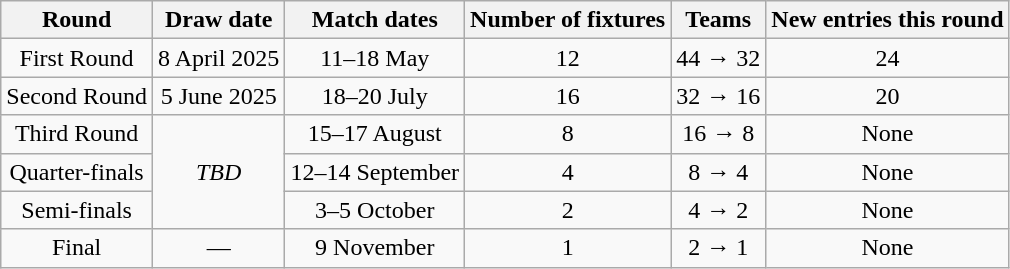<table class="wikitable" style="text-align:center">
<tr>
<th>Round</th>
<th>Draw date</th>
<th>Match dates</th>
<th>Number of fixtures</th>
<th>Teams</th>
<th>New entries this round</th>
</tr>
<tr>
<td>First Round</td>
<td>8 April 2025</td>
<td>11–18 May</td>
<td>12</td>
<td>44 → 32</td>
<td>24</td>
</tr>
<tr>
<td>Second Round</td>
<td>5 June 2025</td>
<td>18–20 July</td>
<td>16</td>
<td>32 → 16</td>
<td>20</td>
</tr>
<tr>
<td>Third Round</td>
<td rowspan="3"><em>TBD</em></td>
<td>15–17 August</td>
<td>8</td>
<td>16 → 8</td>
<td>None</td>
</tr>
<tr>
<td>Quarter-finals</td>
<td>12–14 September</td>
<td>4</td>
<td>8 → 4</td>
<td>None</td>
</tr>
<tr>
<td>Semi-finals</td>
<td>3–5 October</td>
<td>2</td>
<td>4 → 2</td>
<td>None</td>
</tr>
<tr>
<td>Final</td>
<td>—</td>
<td>9 November</td>
<td>1</td>
<td>2 → 1</td>
<td>None</td>
</tr>
</table>
